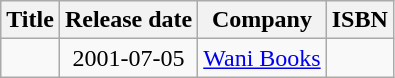<table class="wikitable">
<tr>
<th>Title</th>
<th>Release date</th>
<th>Company</th>
<th>ISBN</th>
</tr>
<tr>
<td></td>
<td align="center">2001-07-05</td>
<td align="center"><a href='#'>Wani Books</a></td>
<td></td>
</tr>
</table>
